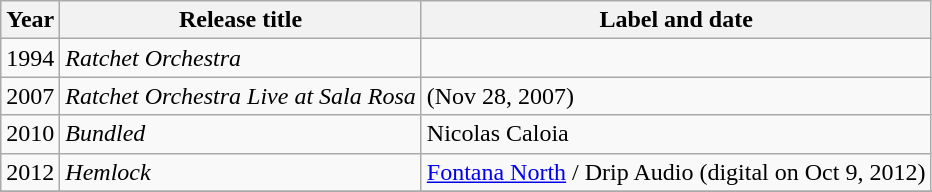<table class="wikitable" style="text-align:left;font-size:100%;">
<tr>
<th>Year</th>
<th>Release title</th>
<th>Label and date</th>
</tr>
<tr>
<td>1994</td>
<td><em>Ratchet Orchestra</em></td>
<td></td>
</tr>
<tr>
<td>2007</td>
<td><em>Ratchet Orchestra Live at Sala Rosa</em></td>
<td>(Nov 28, 2007)</td>
</tr>
<tr>
<td>2010</td>
<td><em>Bundled</em></td>
<td>Nicolas Caloia</td>
</tr>
<tr>
<td rowspan="1">2012</td>
<td><em>Hemlock</em></td>
<td><a href='#'>Fontana North</a> / Drip Audio (digital on Oct 9, 2012)</td>
</tr>
<tr>
</tr>
</table>
